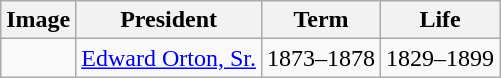<table class="wikitable">
<tr>
<th>Image</th>
<th>President</th>
<th>Term</th>
<th>Life</th>
</tr>
<tr>
<td></td>
<td><a href='#'>Edward Orton, Sr.</a></td>
<td>1873–1878</td>
<td>1829–1899</td>
</tr>
</table>
